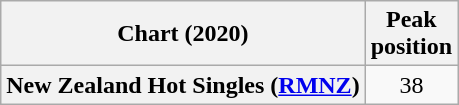<table class="wikitable plainrowheaders" style="text-align:center">
<tr>
<th scope="col">Chart (2020)</th>
<th scope="col">Peak<br>position</th>
</tr>
<tr>
<th scope="row">New Zealand Hot Singles (<a href='#'>RMNZ</a>)</th>
<td>38</td>
</tr>
</table>
